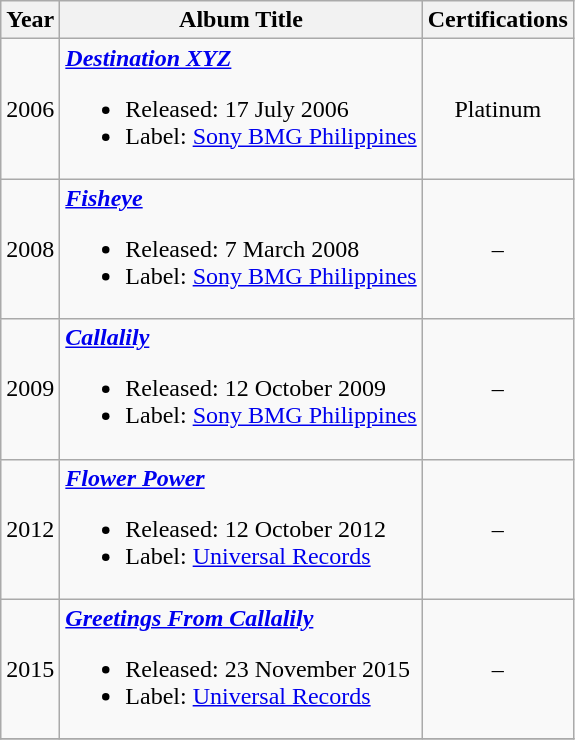<table class="wikitable">
<tr>
<th align="center">Year</th>
<th align="center">Album Title</th>
<th align="center">Certifications</th>
</tr>
<tr>
<td align="center">2006</td>
<td align="left"><strong><em><a href='#'>Destination XYZ</a></em></strong><br><ul><li>Released: 17 July 2006</li><li>Label: <a href='#'>Sony BMG Philippines</a></li></ul></td>
<td align="center">Platinum</td>
</tr>
<tr>
<td align="center">2008</td>
<td align="left"><strong><em><a href='#'>Fisheye</a></em></strong><br><ul><li>Released: 7 March 2008</li><li>Label: <a href='#'>Sony BMG Philippines</a></li></ul></td>
<td align="center">–</td>
</tr>
<tr>
<td align="center">2009</td>
<td align="left"><strong><em><a href='#'>Callalily</a></em></strong> <br><ul><li>Released: 12 October 2009</li><li>Label: <a href='#'>Sony BMG Philippines</a></li></ul></td>
<td align="center">–</td>
</tr>
<tr>
<td align="center">2012</td>
<td align="left"><strong><em><a href='#'>Flower Power</a></em></strong><br><ul><li>Released: 12 October 2012</li><li>Label: <a href='#'>Universal Records</a></li></ul></td>
<td align="center">–</td>
</tr>
<tr>
<td align="center">2015</td>
<td align="left"><strong><em><a href='#'>Greetings From Callalily</a></em></strong><br><ul><li>Released: 23 November 2015</li><li>Label: <a href='#'>Universal Records</a></li></ul></td>
<td align="center">–</td>
</tr>
<tr>
</tr>
</table>
